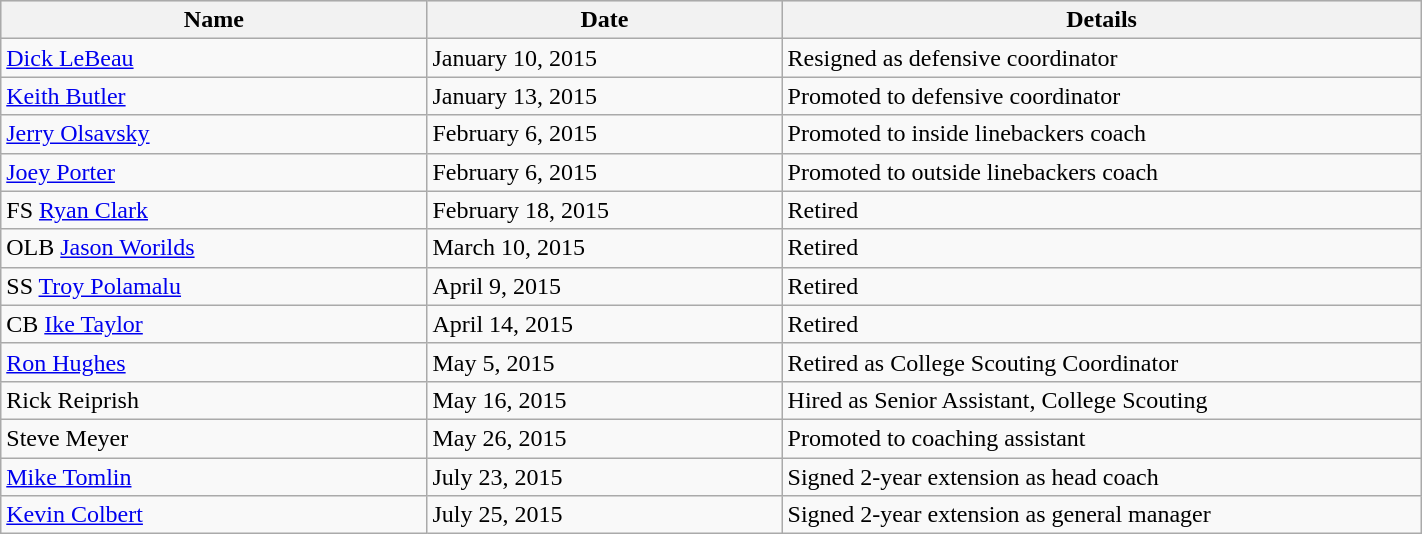<table class="wikitable" style="width:75%;">
<tr style="text-align:center; background:#ddd;">
<th style="width:30%;">Name</th>
<th style="width:25%;">Date</th>
<th style="width:45%;">Details</th>
</tr>
<tr>
<td><a href='#'>Dick LeBeau</a></td>
<td>January 10, 2015</td>
<td>Resigned as defensive coordinator</td>
</tr>
<tr>
<td><a href='#'>Keith Butler</a></td>
<td>January 13, 2015</td>
<td>Promoted to defensive coordinator</td>
</tr>
<tr>
<td><a href='#'>Jerry Olsavsky</a></td>
<td>February 6, 2015</td>
<td>Promoted to inside linebackers coach</td>
</tr>
<tr>
<td><a href='#'>Joey Porter</a></td>
<td>February 6, 2015</td>
<td>Promoted to outside linebackers coach</td>
</tr>
<tr>
<td>FS <a href='#'>Ryan Clark</a></td>
<td>February 18, 2015</td>
<td>Retired</td>
</tr>
<tr>
<td>OLB <a href='#'>Jason Worilds</a></td>
<td>March 10, 2015</td>
<td>Retired</td>
</tr>
<tr>
<td>SS <a href='#'>Troy Polamalu</a></td>
<td>April 9, 2015</td>
<td>Retired</td>
</tr>
<tr>
<td>CB <a href='#'>Ike Taylor</a></td>
<td>April 14, 2015</td>
<td>Retired</td>
</tr>
<tr>
<td><a href='#'>Ron Hughes</a></td>
<td>May 5, 2015</td>
<td>Retired as College Scouting Coordinator</td>
</tr>
<tr>
<td>Rick Reiprish</td>
<td>May 16, 2015</td>
<td>Hired as Senior Assistant, College Scouting</td>
</tr>
<tr>
<td>Steve Meyer</td>
<td>May 26, 2015</td>
<td>Promoted to coaching assistant</td>
</tr>
<tr>
<td><a href='#'>Mike Tomlin</a></td>
<td>July 23, 2015</td>
<td>Signed 2-year extension as head coach</td>
</tr>
<tr>
<td><a href='#'>Kevin Colbert</a></td>
<td>July 25, 2015</td>
<td>Signed 2-year extension as general manager</td>
</tr>
</table>
